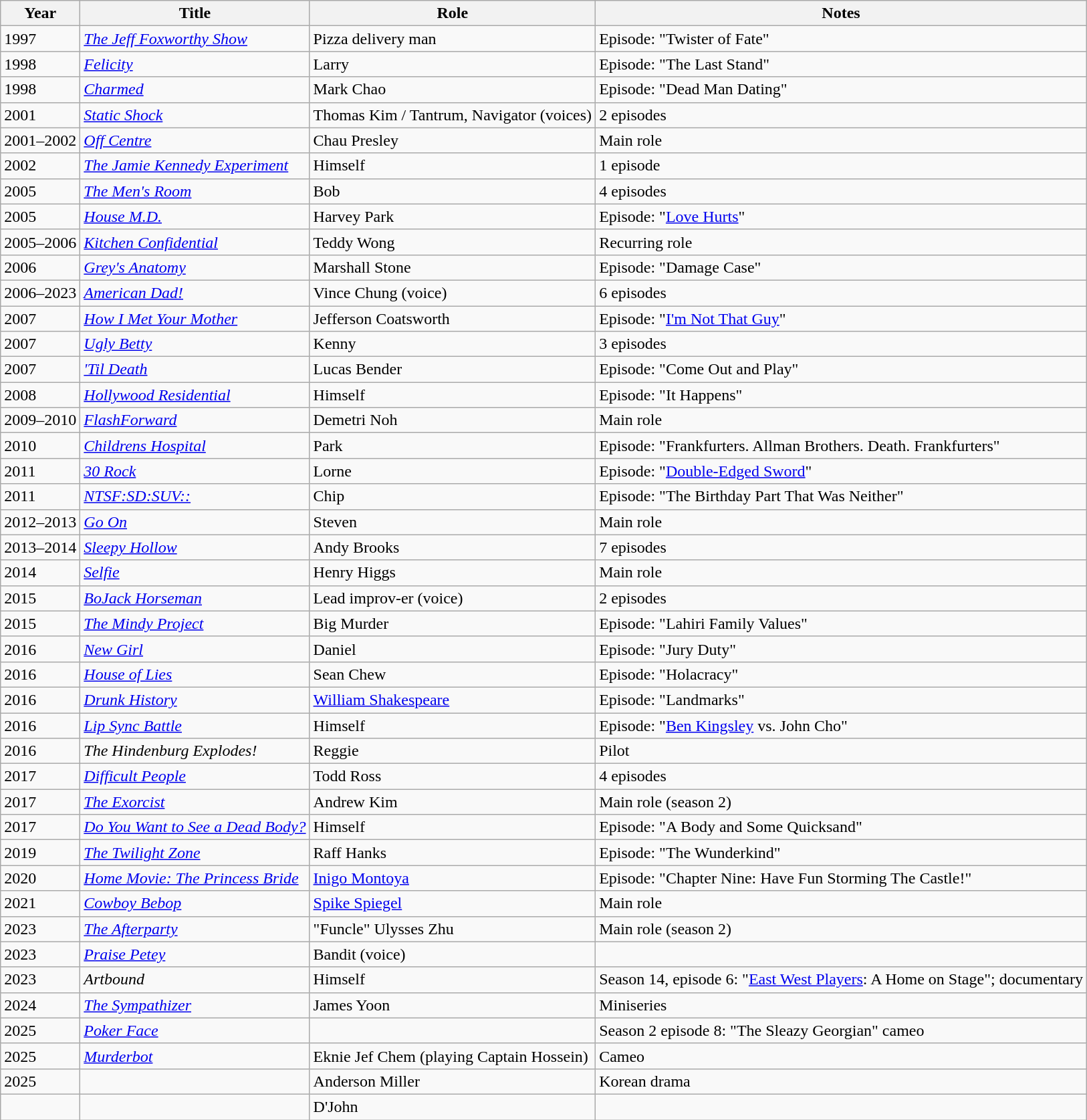<table class="wikitable sortable">
<tr>
<th>Year</th>
<th>Title</th>
<th>Role</th>
<th>Notes</th>
</tr>
<tr>
<td>1997</td>
<td data-sort-value="Jeff Foxworthy Show, The"><em><a href='#'>The Jeff Foxworthy Show</a></em></td>
<td>Pizza delivery man</td>
<td>Episode: "Twister of Fate"</td>
</tr>
<tr>
<td>1998</td>
<td><em><a href='#'>Felicity</a></em></td>
<td>Larry</td>
<td>Episode: "The Last Stand"</td>
</tr>
<tr>
<td>1998</td>
<td><em><a href='#'>Charmed</a></em></td>
<td>Mark Chao</td>
<td>Episode: "Dead Man Dating"</td>
</tr>
<tr>
<td>2001</td>
<td><em><a href='#'>Static Shock</a></em></td>
<td>Thomas Kim / Tantrum, Navigator (voices)</td>
<td>2 episodes</td>
</tr>
<tr>
<td>2001–2002</td>
<td><em><a href='#'>Off Centre</a></em></td>
<td>Chau Presley</td>
<td>Main role</td>
</tr>
<tr>
<td>2002</td>
<td data-sort-value="Jamie Kennedy Experiment, The"><em><a href='#'>The Jamie Kennedy Experiment</a></em></td>
<td>Himself</td>
<td>1 episode</td>
</tr>
<tr>
<td>2005</td>
<td data-sort-value="Men's Room, The"><em><a href='#'>The Men's Room</a></em></td>
<td>Bob</td>
<td>4 episodes</td>
</tr>
<tr>
<td>2005</td>
<td><em><a href='#'>House M.D.</a></em></td>
<td>Harvey Park</td>
<td>Episode: "<a href='#'>Love Hurts</a>"</td>
</tr>
<tr>
<td>2005–2006</td>
<td><em><a href='#'>Kitchen Confidential</a></em></td>
<td>Teddy Wong</td>
<td>Recurring role</td>
</tr>
<tr>
<td>2006</td>
<td><em><a href='#'>Grey's Anatomy</a></em></td>
<td>Marshall Stone</td>
<td>Episode: "Damage Case"</td>
</tr>
<tr>
<td>2006–2023</td>
<td><em><a href='#'>American Dad!</a></em></td>
<td>Vince Chung (voice)</td>
<td>6 episodes</td>
</tr>
<tr>
<td>2007</td>
<td><em><a href='#'>How I Met Your Mother</a></em></td>
<td>Jefferson Coatsworth</td>
<td>Episode: "<a href='#'>I'm Not That Guy</a>"</td>
</tr>
<tr>
<td>2007</td>
<td><em><a href='#'>Ugly Betty</a></em></td>
<td>Kenny</td>
<td>3 episodes</td>
</tr>
<tr>
<td>2007</td>
<td data-sort-value="Til Death"><em><a href='#'>'Til Death</a></em></td>
<td>Lucas Bender</td>
<td>Episode: "Come Out and Play"</td>
</tr>
<tr>
<td>2008</td>
<td><em><a href='#'>Hollywood Residential</a></em></td>
<td>Himself</td>
<td>Episode: "It Happens"</td>
</tr>
<tr>
<td>2009–2010</td>
<td><em><a href='#'>FlashForward</a></em></td>
<td>Demetri Noh</td>
<td>Main role</td>
</tr>
<tr>
<td>2010</td>
<td><em><a href='#'>Childrens Hospital</a></em></td>
<td>Park</td>
<td>Episode: "Frankfurters. Allman Brothers. Death. Frankfurters"</td>
</tr>
<tr>
<td>2011</td>
<td data-sort-value="Thirty Rock"><em><a href='#'>30 Rock</a></em></td>
<td>Lorne</td>
<td>Episode: "<a href='#'>Double-Edged Sword</a>"</td>
</tr>
<tr>
<td>2011</td>
<td><em><a href='#'>NTSF:SD:SUV::</a></em></td>
<td>Chip</td>
<td>Episode: "The Birthday Part That Was Neither"</td>
</tr>
<tr>
<td>2012–2013</td>
<td><em><a href='#'>Go On</a></em></td>
<td>Steven</td>
<td>Main role</td>
</tr>
<tr>
<td>2013–2014</td>
<td><em><a href='#'>Sleepy Hollow</a></em></td>
<td>Andy Brooks</td>
<td>7 episodes</td>
</tr>
<tr>
<td>2014</td>
<td><em><a href='#'>Selfie</a></em></td>
<td>Henry Higgs</td>
<td>Main role</td>
</tr>
<tr>
<td>2015</td>
<td><em><a href='#'>BoJack Horseman</a></em></td>
<td>Lead improv-er (voice)</td>
<td>2 episodes</td>
</tr>
<tr>
<td>2015</td>
<td data-sort-value="Mindy Project, The"><em><a href='#'>The Mindy Project</a></em></td>
<td>Big Murder</td>
<td>Episode: "Lahiri Family Values"</td>
</tr>
<tr>
<td>2016</td>
<td><em><a href='#'>New Girl</a></em></td>
<td>Daniel</td>
<td>Episode: "Jury Duty"</td>
</tr>
<tr>
<td>2016</td>
<td><em><a href='#'>House of Lies</a></em></td>
<td>Sean Chew</td>
<td>Episode: "Holacracy"</td>
</tr>
<tr>
<td>2016</td>
<td><em><a href='#'>Drunk History</a></em></td>
<td><a href='#'>William Shakespeare</a></td>
<td>Episode: "Landmarks"</td>
</tr>
<tr>
<td>2016</td>
<td><em><a href='#'>Lip Sync Battle</a></em></td>
<td>Himself</td>
<td>Episode: "<a href='#'>Ben Kingsley</a> vs. John Cho"</td>
</tr>
<tr>
<td>2016</td>
<td data-sort-value="Hindenburg Explodes!, The"><em>The Hindenburg Explodes!</em></td>
<td>Reggie</td>
<td>Pilot</td>
</tr>
<tr>
<td>2017</td>
<td><em><a href='#'>Difficult People</a></em></td>
<td>Todd Ross</td>
<td>4 episodes</td>
</tr>
<tr>
<td>2017</td>
<td data-sort-value="Exorcist, The"><em><a href='#'>The Exorcist</a></em></td>
<td>Andrew Kim</td>
<td>Main role (season 2)</td>
</tr>
<tr>
<td>2017</td>
<td><em><a href='#'>Do You Want to See a Dead Body?</a></em></td>
<td>Himself</td>
<td>Episode: "A Body and Some Quicksand"</td>
</tr>
<tr>
<td>2019</td>
<td data-sort-value="Twilight Zone, The"><em><a href='#'>The Twilight Zone</a></em></td>
<td>Raff Hanks</td>
<td>Episode: "The Wunderkind"</td>
</tr>
<tr>
<td>2020</td>
<td><em><a href='#'>Home Movie: The Princess Bride</a></em></td>
<td><a href='#'>Inigo Montoya</a></td>
<td>Episode: "Chapter Nine: Have Fun Storming The Castle!"</td>
</tr>
<tr>
<td>2021</td>
<td><em><a href='#'>Cowboy Bebop</a></em></td>
<td><a href='#'>Spike Spiegel</a></td>
<td>Main role</td>
</tr>
<tr>
<td>2023</td>
<td data-sort-value="Afterparty, The"><em><a href='#'>The Afterparty</a></em></td>
<td>"Funcle" Ulysses Zhu</td>
<td>Main role (season 2)</td>
</tr>
<tr>
<td>2023</td>
<td><em><a href='#'>Praise Petey</a></em></td>
<td>Bandit (voice)</td>
<td></td>
</tr>
<tr>
<td>2023</td>
<td><em>Artbound</em></td>
<td>Himself</td>
<td>Season 14, episode 6: "<a href='#'>East West Players</a>: A Home on Stage"; documentary</td>
</tr>
<tr>
<td>2024</td>
<td data-sort-value="Sympathizer, The"><em><a href='#'>The Sympathizer</a></em></td>
<td>James Yoon</td>
<td>Miniseries</td>
</tr>
<tr>
<td>2025</td>
<td><em><a href='#'>Poker Face</a></em></td>
<td></td>
<td>Season 2 episode 8: "The Sleazy Georgian" cameo</td>
</tr>
<tr>
<td>2025</td>
<td><a href='#'><em>Murderbot</em></a></td>
<td>Eknie Jef Chem (playing Captain Hossein)</td>
<td>Cameo</td>
</tr>
<tr>
<td>2025</td>
<td></td>
<td>Anderson Miller</td>
<td>Korean drama</td>
</tr>
<tr>
<td></td>
<td></td>
<td>D'John</td>
<td></td>
</tr>
</table>
